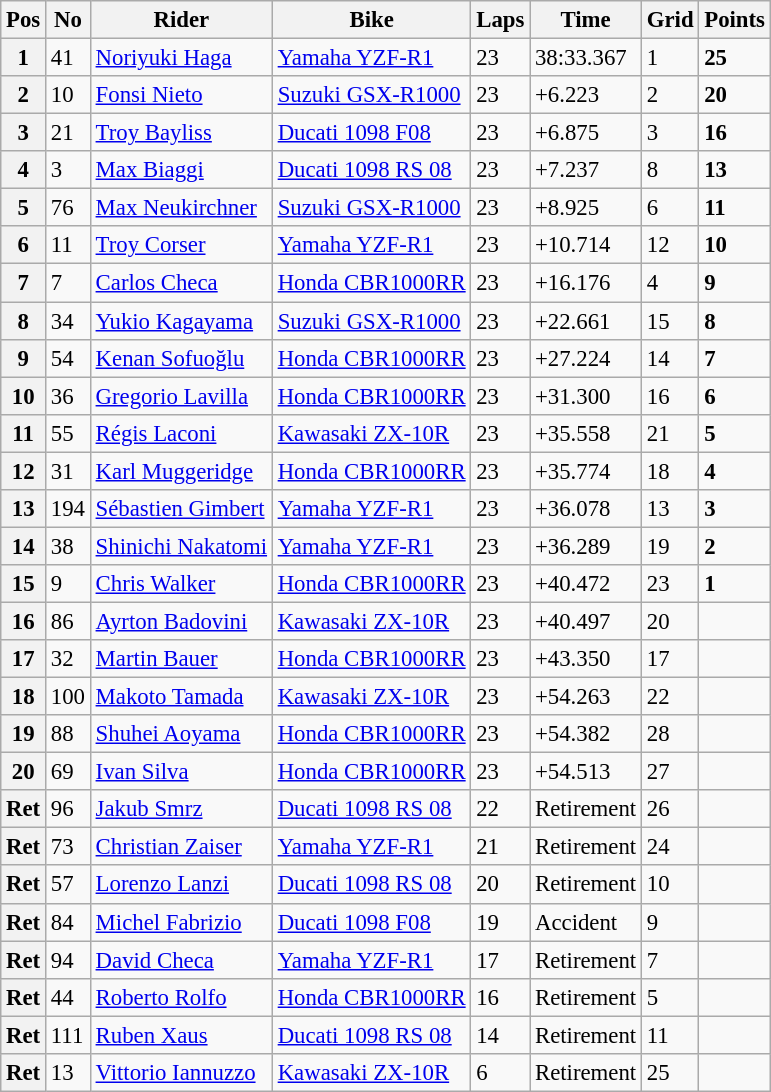<table class="wikitable" style="font-size: 95%;">
<tr>
<th>Pos</th>
<th>No</th>
<th>Rider</th>
<th>Bike</th>
<th>Laps</th>
<th>Time</th>
<th>Grid</th>
<th>Points</th>
</tr>
<tr>
<th>1</th>
<td>41</td>
<td> <a href='#'>Noriyuki Haga</a></td>
<td><a href='#'>Yamaha YZF-R1</a></td>
<td>23</td>
<td>38:33.367</td>
<td>1</td>
<td><strong>25</strong></td>
</tr>
<tr>
<th>2</th>
<td>10</td>
<td> <a href='#'>Fonsi Nieto</a></td>
<td><a href='#'>Suzuki GSX-R1000</a></td>
<td>23</td>
<td>+6.223</td>
<td>2</td>
<td><strong>20</strong></td>
</tr>
<tr>
<th>3</th>
<td>21</td>
<td> <a href='#'>Troy Bayliss</a></td>
<td><a href='#'>Ducati 1098 F08</a></td>
<td>23</td>
<td>+6.875</td>
<td>3</td>
<td><strong>16</strong></td>
</tr>
<tr>
<th>4</th>
<td>3</td>
<td> <a href='#'>Max Biaggi</a></td>
<td><a href='#'>Ducati 1098 RS 08</a></td>
<td>23</td>
<td>+7.237</td>
<td>8</td>
<td><strong>13</strong></td>
</tr>
<tr>
<th>5</th>
<td>76</td>
<td> <a href='#'>Max Neukirchner</a></td>
<td><a href='#'>Suzuki GSX-R1000</a></td>
<td>23</td>
<td>+8.925</td>
<td>6</td>
<td><strong>11</strong></td>
</tr>
<tr>
<th>6</th>
<td>11</td>
<td> <a href='#'>Troy Corser</a></td>
<td><a href='#'>Yamaha YZF-R1</a></td>
<td>23</td>
<td>+10.714</td>
<td>12</td>
<td><strong>10</strong></td>
</tr>
<tr>
<th>7</th>
<td>7</td>
<td> <a href='#'>Carlos Checa</a></td>
<td><a href='#'>Honda CBR1000RR</a></td>
<td>23</td>
<td>+16.176</td>
<td>4</td>
<td><strong>9</strong></td>
</tr>
<tr>
<th>8</th>
<td>34</td>
<td> <a href='#'>Yukio Kagayama</a></td>
<td><a href='#'>Suzuki GSX-R1000</a></td>
<td>23</td>
<td>+22.661</td>
<td>15</td>
<td><strong>8</strong></td>
</tr>
<tr>
<th>9</th>
<td>54</td>
<td> <a href='#'>Kenan Sofuoğlu</a></td>
<td><a href='#'>Honda CBR1000RR</a></td>
<td>23</td>
<td>+27.224</td>
<td>14</td>
<td><strong>7</strong></td>
</tr>
<tr>
<th>10</th>
<td>36</td>
<td> <a href='#'>Gregorio Lavilla</a></td>
<td><a href='#'>Honda CBR1000RR</a></td>
<td>23</td>
<td>+31.300</td>
<td>16</td>
<td><strong>6</strong></td>
</tr>
<tr>
<th>11</th>
<td>55</td>
<td> <a href='#'>Régis Laconi</a></td>
<td><a href='#'>Kawasaki ZX-10R</a></td>
<td>23</td>
<td>+35.558</td>
<td>21</td>
<td><strong>5</strong></td>
</tr>
<tr>
<th>12</th>
<td>31</td>
<td> <a href='#'>Karl Muggeridge</a></td>
<td><a href='#'>Honda CBR1000RR</a></td>
<td>23</td>
<td>+35.774</td>
<td>18</td>
<td><strong>4</strong></td>
</tr>
<tr>
<th>13</th>
<td>194</td>
<td> <a href='#'>Sébastien Gimbert</a></td>
<td><a href='#'>Yamaha YZF-R1</a></td>
<td>23</td>
<td>+36.078</td>
<td>13</td>
<td><strong>3</strong></td>
</tr>
<tr>
<th>14</th>
<td>38</td>
<td> <a href='#'>Shinichi Nakatomi</a></td>
<td><a href='#'>Yamaha YZF-R1</a></td>
<td>23</td>
<td>+36.289</td>
<td>19</td>
<td><strong>2</strong></td>
</tr>
<tr>
<th>15</th>
<td>9</td>
<td> <a href='#'>Chris Walker</a></td>
<td><a href='#'>Honda CBR1000RR</a></td>
<td>23</td>
<td>+40.472</td>
<td>23</td>
<td><strong>1</strong></td>
</tr>
<tr>
<th>16</th>
<td>86</td>
<td> <a href='#'>Ayrton Badovini</a></td>
<td><a href='#'>Kawasaki ZX-10R</a></td>
<td>23</td>
<td>+40.497</td>
<td>20</td>
<td></td>
</tr>
<tr>
<th>17</th>
<td>32</td>
<td> <a href='#'>Martin Bauer</a></td>
<td><a href='#'>Honda CBR1000RR</a></td>
<td>23</td>
<td>+43.350</td>
<td>17</td>
<td></td>
</tr>
<tr>
<th>18</th>
<td>100</td>
<td> <a href='#'>Makoto Tamada</a></td>
<td><a href='#'>Kawasaki ZX-10R</a></td>
<td>23</td>
<td>+54.263</td>
<td>22</td>
<td></td>
</tr>
<tr>
<th>19</th>
<td>88</td>
<td> <a href='#'>Shuhei Aoyama</a></td>
<td><a href='#'>Honda CBR1000RR</a></td>
<td>23</td>
<td>+54.382</td>
<td>28</td>
<td></td>
</tr>
<tr>
<th>20</th>
<td>69</td>
<td> <a href='#'>Ivan Silva</a></td>
<td><a href='#'>Honda CBR1000RR</a></td>
<td>23</td>
<td>+54.513</td>
<td>27</td>
<td></td>
</tr>
<tr>
<th>Ret</th>
<td>96</td>
<td> <a href='#'>Jakub Smrz</a></td>
<td><a href='#'>Ducati 1098 RS 08</a></td>
<td>22</td>
<td>Retirement</td>
<td>26</td>
<td></td>
</tr>
<tr>
<th>Ret</th>
<td>73</td>
<td> <a href='#'>Christian Zaiser</a></td>
<td><a href='#'>Yamaha YZF-R1</a></td>
<td>21</td>
<td>Retirement</td>
<td>24</td>
<td></td>
</tr>
<tr>
<th>Ret</th>
<td>57</td>
<td> <a href='#'>Lorenzo Lanzi</a></td>
<td><a href='#'>Ducati 1098 RS 08</a></td>
<td>20</td>
<td>Retirement</td>
<td>10</td>
<td></td>
</tr>
<tr>
<th>Ret</th>
<td>84</td>
<td> <a href='#'>Michel Fabrizio</a></td>
<td><a href='#'>Ducati 1098 F08</a></td>
<td>19</td>
<td>Accident</td>
<td>9</td>
<td></td>
</tr>
<tr>
<th>Ret</th>
<td>94</td>
<td> <a href='#'>David Checa</a></td>
<td><a href='#'>Yamaha YZF-R1</a></td>
<td>17</td>
<td>Retirement</td>
<td>7</td>
<td></td>
</tr>
<tr>
<th>Ret</th>
<td>44</td>
<td> <a href='#'>Roberto Rolfo</a></td>
<td><a href='#'>Honda CBR1000RR</a></td>
<td>16</td>
<td>Retirement</td>
<td>5</td>
<td></td>
</tr>
<tr>
<th>Ret</th>
<td>111</td>
<td> <a href='#'>Ruben Xaus</a></td>
<td><a href='#'>Ducati 1098 RS 08</a></td>
<td>14</td>
<td>Retirement</td>
<td>11</td>
<td></td>
</tr>
<tr>
<th>Ret</th>
<td>13</td>
<td> <a href='#'>Vittorio Iannuzzo</a></td>
<td><a href='#'>Kawasaki ZX-10R</a></td>
<td>6</td>
<td>Retirement</td>
<td>25</td>
<td></td>
</tr>
</table>
